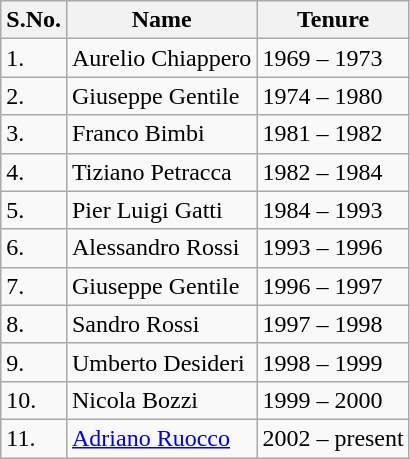<table class="wikitable">
<tr>
<th>S.No.</th>
<th>Name</th>
<th>Tenure</th>
</tr>
<tr>
<td>1.</td>
<td>Aurelio Chiappero</td>
<td>1969 – 1973</td>
</tr>
<tr>
<td>2.</td>
<td>Giuseppe Gentile</td>
<td>1974 – 1980</td>
</tr>
<tr>
<td>3.</td>
<td>Franco Bimbi</td>
<td>1981 – 1982</td>
</tr>
<tr>
<td>4.</td>
<td>Tiziano Petracca</td>
<td>1982 – 1984</td>
</tr>
<tr>
<td>5.</td>
<td>Pier Luigi Gatti</td>
<td>1984 – 1993</td>
</tr>
<tr>
<td>6.</td>
<td>Alessandro Rossi</td>
<td>1993 – 1996</td>
</tr>
<tr>
<td>7.</td>
<td>Giuseppe Gentile</td>
<td>1996 – 1997</td>
</tr>
<tr>
<td>8.</td>
<td>Sandro Rossi</td>
<td>1997 – 1998</td>
</tr>
<tr>
<td>9.</td>
<td>Umberto Desideri</td>
<td>1998 – 1999</td>
</tr>
<tr>
<td>10.</td>
<td>Nicola Bozzi</td>
<td>1999 – 2000</td>
</tr>
<tr>
<td>11.</td>
<td><a href='#'>Adriano Ruocco</a></td>
<td>2002 – present</td>
</tr>
</table>
